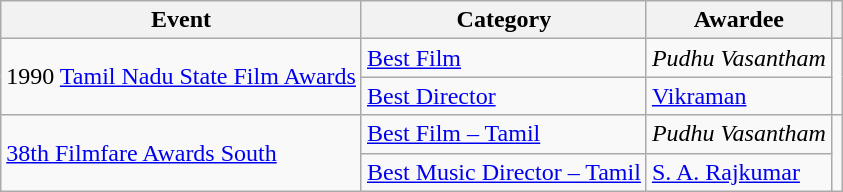<table class="wikitable">
<tr>
<th>Event</th>
<th>Category</th>
<th>Awardee</th>
<th></th>
</tr>
<tr>
<td rowspan="2">1990 <a href='#'>Tamil Nadu State Film Awards</a></td>
<td><a href='#'>Best Film</a></td>
<td><em>Pudhu Vasantham</em></td>
<td rowspan="2" style="text-align:center;"><br></td>
</tr>
<tr>
<td><a href='#'>Best Director</a></td>
<td><a href='#'>Vikraman</a></td>
</tr>
<tr>
<td rowspan="2"><a href='#'>38th Filmfare Awards South</a></td>
<td><a href='#'>Best Film – Tamil</a></td>
<td><em>Pudhu Vasantham</em></td>
<td rowspan="2" style="text-align:center;"></td>
</tr>
<tr>
<td><a href='#'>Best Music Director – Tamil</a></td>
<td><a href='#'>S. A. Rajkumar</a></td>
</tr>
</table>
